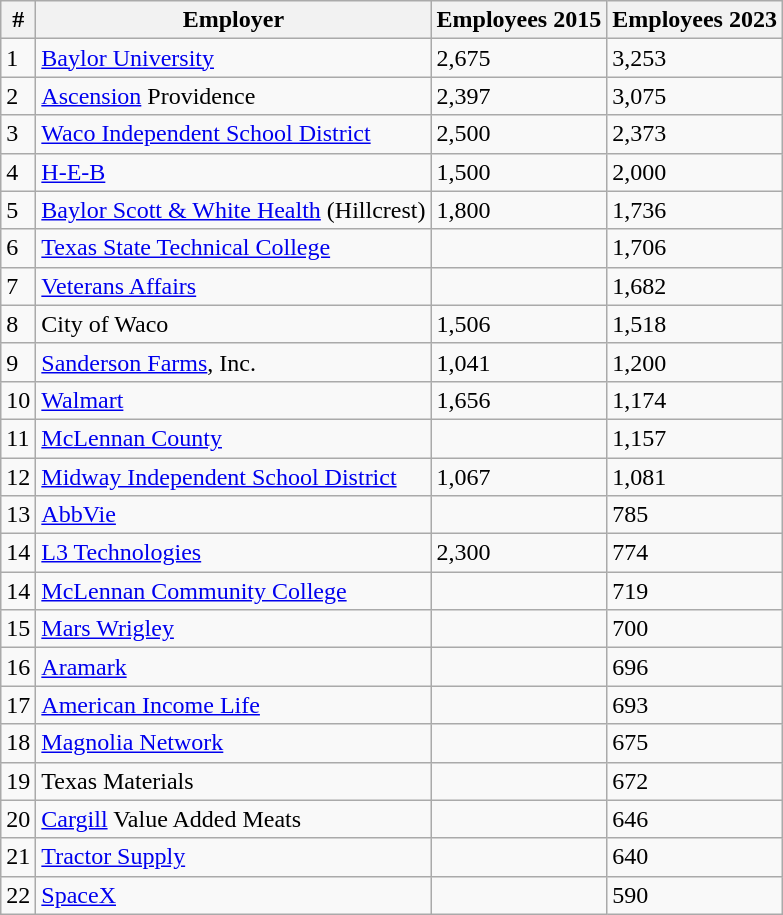<table class="wikitable">
<tr>
<th>#</th>
<th>Employer</th>
<th>Employees 2015</th>
<th>Employees 2023</th>
</tr>
<tr>
<td>1</td>
<td><a href='#'>Baylor University</a></td>
<td>2,675</td>
<td>3,253</td>
</tr>
<tr>
<td>2</td>
<td><a href='#'>Ascension</a> Providence</td>
<td>2,397</td>
<td>3,075</td>
</tr>
<tr>
<td>3</td>
<td><a href='#'>Waco Independent School District</a></td>
<td>2,500</td>
<td>2,373</td>
</tr>
<tr>
<td>4</td>
<td><a href='#'>H-E-B</a></td>
<td>1,500</td>
<td>2,000</td>
</tr>
<tr>
<td>5</td>
<td><a href='#'>Baylor Scott & White Health</a> (Hillcrest)</td>
<td>1,800</td>
<td>1,736</td>
</tr>
<tr>
<td>6</td>
<td><a href='#'>Texas State Technical College</a></td>
<td></td>
<td>1,706</td>
</tr>
<tr>
<td>7</td>
<td><a href='#'>Veterans Affairs</a></td>
<td></td>
<td>1,682</td>
</tr>
<tr>
<td>8</td>
<td>City of Waco</td>
<td>1,506</td>
<td>1,518</td>
</tr>
<tr>
<td>9</td>
<td><a href='#'>Sanderson Farms</a>, Inc.</td>
<td>1,041</td>
<td>1,200</td>
</tr>
<tr>
<td>10</td>
<td><a href='#'>Walmart</a></td>
<td>1,656</td>
<td>1,174</td>
</tr>
<tr>
<td>11</td>
<td><a href='#'>McLennan County</a></td>
<td></td>
<td>1,157</td>
</tr>
<tr>
<td>12</td>
<td><a href='#'>Midway Independent School District</a></td>
<td>1,067</td>
<td>1,081</td>
</tr>
<tr>
<td>13</td>
<td><a href='#'>AbbVie</a></td>
<td></td>
<td>785</td>
</tr>
<tr>
<td>14</td>
<td><a href='#'>L3 Technologies</a></td>
<td>2,300</td>
<td>774</td>
</tr>
<tr>
<td>14</td>
<td><a href='#'>McLennan Community College</a></td>
<td></td>
<td>719</td>
</tr>
<tr>
<td>15</td>
<td><a href='#'>Mars Wrigley</a></td>
<td></td>
<td>700</td>
</tr>
<tr>
<td>16</td>
<td><a href='#'>Aramark</a></td>
<td></td>
<td>696</td>
</tr>
<tr>
<td>17</td>
<td><a href='#'>American Income Life</a></td>
<td></td>
<td>693</td>
</tr>
<tr>
<td>18</td>
<td><a href='#'>Magnolia Network</a></td>
<td></td>
<td>675</td>
</tr>
<tr>
<td>19</td>
<td>Texas Materials</td>
<td></td>
<td>672</td>
</tr>
<tr>
<td>20</td>
<td><a href='#'>Cargill</a> Value Added Meats</td>
<td></td>
<td>646</td>
</tr>
<tr>
<td>21</td>
<td><a href='#'>Tractor Supply</a></td>
<td></td>
<td>640</td>
</tr>
<tr>
<td>22</td>
<td><a href='#'>SpaceX</a></td>
<td></td>
<td>590</td>
</tr>
</table>
